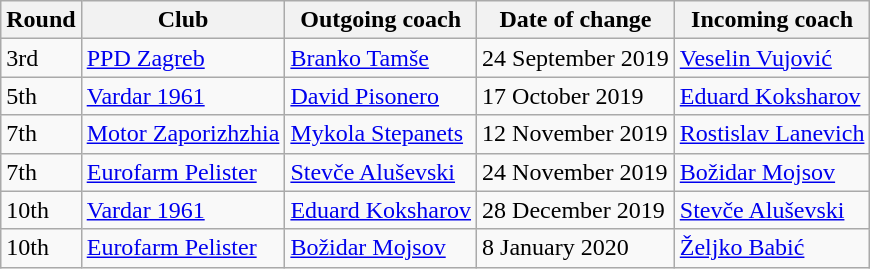<table class="wikitable">
<tr>
<th>Round</th>
<th>Club</th>
<th>Outgoing coach</th>
<th>Date of change</th>
<th>Incoming coach</th>
</tr>
<tr>
<td>3rd</td>
<td><a href='#'>PPD Zagreb</a></td>
<td> <a href='#'>Branko Tamše</a></td>
<td>24 September 2019</td>
<td> <a href='#'>Veselin Vujović</a></td>
</tr>
<tr>
<td>5th</td>
<td><a href='#'>Vardar 1961</a></td>
<td> <a href='#'>David Pisonero</a></td>
<td>17 October 2019</td>
<td> <a href='#'>Eduard Koksharov</a></td>
</tr>
<tr>
<td>7th</td>
<td><a href='#'>Motor Zaporizhzhia</a></td>
<td> <a href='#'>Mykola Stepanets</a></td>
<td>12 November 2019</td>
<td> <a href='#'>Rostislav Lanevich</a></td>
</tr>
<tr>
<td>7th</td>
<td><a href='#'>Eurofarm Pelister</a></td>
<td> <a href='#'>Stevče Aluševski</a></td>
<td>24 November 2019</td>
<td> <a href='#'>Božidar Mojsov</a></td>
</tr>
<tr>
<td>10th</td>
<td><a href='#'>Vardar 1961</a></td>
<td> <a href='#'>Eduard Koksharov</a></td>
<td>28 December 2019</td>
<td> <a href='#'>Stevče Aluševski</a></td>
</tr>
<tr>
<td>10th</td>
<td><a href='#'>Eurofarm Pelister</a></td>
<td> <a href='#'>Božidar Mojsov</a></td>
<td>8 January 2020</td>
<td> <a href='#'>Željko Babić</a></td>
</tr>
</table>
